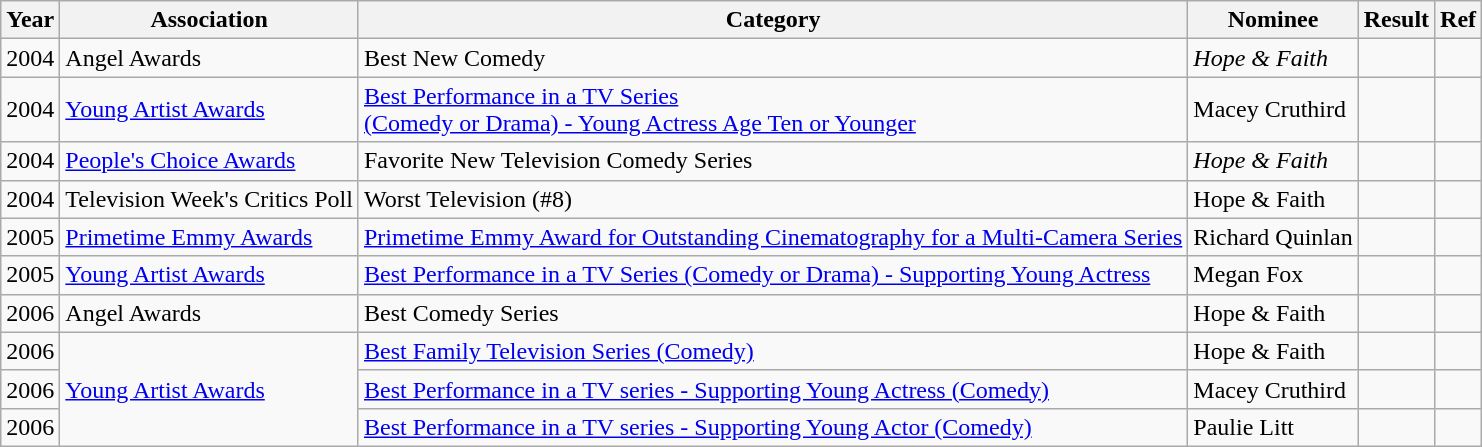<table class="wikitable">
<tr>
<th>Year</th>
<th>Association</th>
<th>Category</th>
<th>Nominee</th>
<th>Result</th>
<th>Ref</th>
</tr>
<tr>
<td>2004</td>
<td>Angel Awards</td>
<td>Best New Comedy</td>
<td><em>Hope & Faith</em></td>
<td></td>
<td></td>
</tr>
<tr>
<td>2004</td>
<td><a href='#'>Young Artist Awards</a></td>
<td><a href='#'>Best Performance in a TV Series<br>(Comedy or Drama) - Young Actress Age Ten or Younger</a></td>
<td>Macey Cruthird</td>
<td></td>
<td></td>
</tr>
<tr>
<td>2004</td>
<td><a href='#'>People's Choice Awards</a></td>
<td>Favorite New Television Comedy Series</td>
<td><em>Hope & Faith</td>
<td></td>
<td></td>
</tr>
<tr>
<td>2004</td>
<td>Television Week's Critics Poll</td>
<td>Worst Television (#8)</td>
<td></em>Hope & Faith<em></td>
<td></td>
<td></td>
</tr>
<tr>
<td>2005</td>
<td><a href='#'>Primetime Emmy Awards</a></td>
<td><a href='#'>Primetime Emmy Award for Outstanding Cinematography for a Multi-Camera Series</a></td>
<td>Richard Quinlan<br></td>
<td></td>
<td></td>
</tr>
<tr>
<td>2005</td>
<td><a href='#'>Young Artist Awards</a></td>
<td><a href='#'>Best Performance in a TV Series (Comedy or Drama) - Supporting Young Actress</a></td>
<td>Megan Fox</td>
<td></td>
<td></td>
</tr>
<tr>
<td>2006</td>
<td>Angel Awards</td>
<td>Best Comedy Series</td>
<td></em>Hope & Faith<em></td>
<td></td>
<td></td>
</tr>
<tr>
<td>2006</td>
<td rowspan="3"><a href='#'>Young Artist Awards</a></td>
<td><a href='#'>Best Family Television Series (Comedy)</a></td>
<td></em>Hope & Faith<em></td>
<td></td>
<td></td>
</tr>
<tr>
<td>2006</td>
<td><a href='#'>Best Performance in a TV series - Supporting Young Actress (Comedy)</a></td>
<td>Macey Cruthird</td>
<td></td>
<td></td>
</tr>
<tr>
<td>2006</td>
<td><a href='#'>Best Performance in a TV series - Supporting Young Actor (Comedy)</a></td>
<td>Paulie Litt</td>
<td></td>
<td></td>
</tr>
</table>
